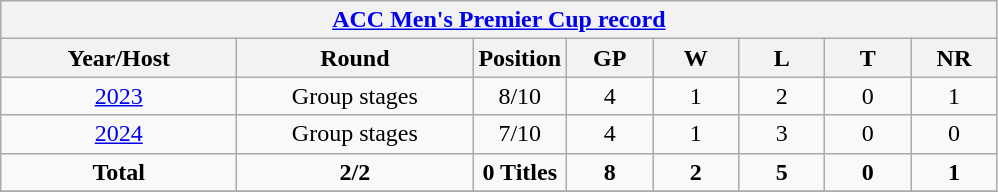<table class="wikitable" style="text-align: center;">
<tr>
<th colspan=8><a href='#'>ACC Men's Premier Cup record</a></th>
</tr>
<tr>
<th width=150>Year/Host</th>
<th width=150>Round</th>
<th width=50>Position</th>
<th width=50>GP</th>
<th width=50>W</th>
<th width=50>L</th>
<th width=50>T</th>
<th width=50>NR</th>
</tr>
<tr>
<td> <a href='#'>2023</a></td>
<td>Group stages</td>
<td>8/10</td>
<td>4</td>
<td>1</td>
<td>2</td>
<td>0</td>
<td>1</td>
</tr>
<tr>
<td> <a href='#'>2024</a></td>
<td>Group stages</td>
<td>7/10</td>
<td>4</td>
<td>1</td>
<td>3</td>
<td>0</td>
<td>0</td>
</tr>
<tr>
<td><strong>Total</strong></td>
<td><strong>2/2</strong></td>
<td><strong>0 Titles</strong></td>
<td><strong>8</strong></td>
<td><strong>2</strong></td>
<td><strong>5</strong></td>
<td><strong>0</strong></td>
<td><strong>1</strong></td>
</tr>
<tr>
</tr>
</table>
